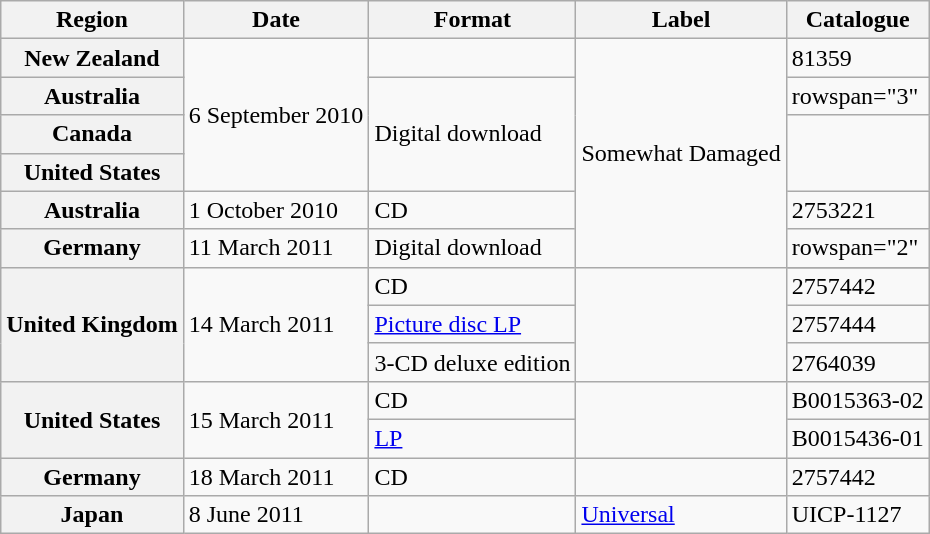<table class="wikitable plainrowheaders">
<tr>
<th scope="col">Region</th>
<th scope="col">Date</th>
<th scope="col">Format</th>
<th scope="col">Label</th>
<th scope="col">Catalogue</th>
</tr>
<tr>
<th scope="row">New Zealand</th>
<td rowspan="4">6 September 2010</td>
<td></td>
<td rowspan="7">Somewhat Damaged</td>
<td>81359</td>
</tr>
<tr>
<th scope="row">Australia</th>
<td rowspan="3">Digital download</td>
<td>rowspan="3" </td>
</tr>
<tr>
<th scope="row">Canada</th>
</tr>
<tr>
<th scope="row">United States</th>
</tr>
<tr>
<th scope="row">Australia</th>
<td>1 October 2010</td>
<td>CD</td>
<td>2753221</td>
</tr>
<tr>
<th scope="row">Germany</th>
<td>11 March 2011</td>
<td rowspan="2">Digital download</td>
<td>rowspan="2" </td>
</tr>
<tr>
<th scope="row" rowspan="4">United Kingdom</th>
<td rowspan="4">14 March 2011</td>
</tr>
<tr>
<td>CD</td>
<td rowspan="3"></td>
<td>2757442</td>
</tr>
<tr>
<td><a href='#'>Picture disc LP</a></td>
<td>2757444</td>
</tr>
<tr>
<td>3-CD deluxe edition</td>
<td>2764039</td>
</tr>
<tr>
<th scope="row" rowspan="2">United States</th>
<td rowspan="2">15 March 2011</td>
<td>CD</td>
<td rowspan="2"></td>
<td>B0015363-02</td>
</tr>
<tr>
<td><a href='#'>LP</a></td>
<td>B0015436-01</td>
</tr>
<tr>
<th scope="row">Germany</th>
<td>18 March 2011</td>
<td>CD</td>
<td></td>
<td>2757442</td>
</tr>
<tr>
<th scope="row">Japan</th>
<td>8 June 2011</td>
<td></td>
<td><a href='#'>Universal</a></td>
<td>UICP-1127</td>
</tr>
</table>
